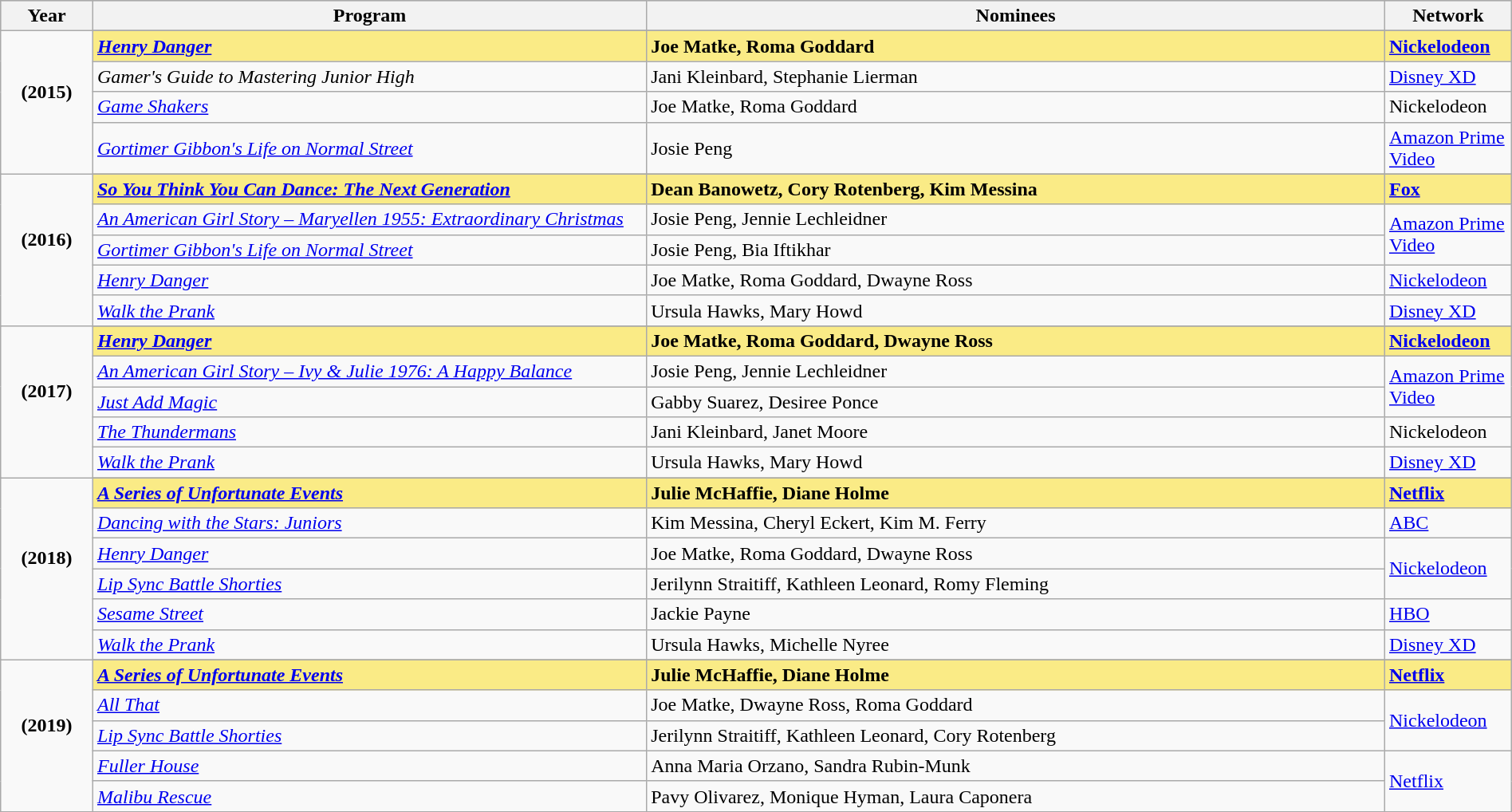<table class="wikitable" style="width:100%">
<tr bgcolor="#bebebe">
<th width="5%">Year</th>
<th width="30%">Program</th>
<th width="40%">Nominees</th>
<th width="5%">Network</th>
</tr>
<tr>
<td rowspan=5 style="text-align:center"><strong>(2015)</strong><br> <br></td>
</tr>
<tr style="background:#FAEB86">
<td><strong><em><a href='#'>Henry Danger</a></em></strong></td>
<td><strong>Joe Matke, Roma Goddard</strong></td>
<td><strong><a href='#'>Nickelodeon</a></strong></td>
</tr>
<tr>
<td><em>Gamer's Guide to Mastering Junior High</em></td>
<td>Jani Kleinbard, Stephanie Lierman</td>
<td><a href='#'>Disney XD</a></td>
</tr>
<tr>
<td><em><a href='#'>Game Shakers</a></em></td>
<td>Joe Matke, Roma Goddard</td>
<td>Nickelodeon</td>
</tr>
<tr>
<td><em><a href='#'>Gortimer Gibbon's Life on Normal Street</a></em></td>
<td>Josie Peng</td>
<td><a href='#'>Amazon Prime Video</a></td>
</tr>
<tr>
<td rowspan=6 style="text-align:center"><strong>(2016)</strong><br> <br></td>
</tr>
<tr style="background:#FAEB86">
<td><strong><em><a href='#'>So You Think You Can Dance: The Next Generation</a></em></strong></td>
<td><strong>Dean Banowetz, Cory Rotenberg, Kim Messina</strong></td>
<td><strong><a href='#'>Fox</a></strong></td>
</tr>
<tr>
<td><em><a href='#'>An American Girl Story – Maryellen 1955: Extraordinary Christmas</a></em></td>
<td>Josie Peng, Jennie Lechleidner</td>
<td rowspan="2"><a href='#'>Amazon Prime Video</a></td>
</tr>
<tr>
<td><em><a href='#'>Gortimer Gibbon's Life on Normal Street</a></em></td>
<td>Josie Peng, Bia Iftikhar</td>
</tr>
<tr>
<td><em><a href='#'>Henry Danger</a></em></td>
<td>Joe Matke, Roma Goddard, Dwayne Ross</td>
<td><a href='#'>Nickelodeon</a></td>
</tr>
<tr>
<td><em><a href='#'>Walk the Prank</a></em></td>
<td>Ursula Hawks, Mary Howd</td>
<td><a href='#'>Disney XD</a></td>
</tr>
<tr>
<td rowspan=6 style="text-align:center"><strong>(2017)</strong><br> <br></td>
</tr>
<tr style="background:#FAEB86">
<td><strong><em><a href='#'>Henry Danger</a></em></strong></td>
<td><strong>Joe Matke, Roma Goddard, Dwayne Ross</strong></td>
<td><strong><a href='#'>Nickelodeon</a></strong></td>
</tr>
<tr>
<td><em><a href='#'>An American Girl Story – Ivy & Julie 1976: A Happy Balance</a></em></td>
<td>Josie Peng, Jennie Lechleidner</td>
<td rowspan="2"><a href='#'>Amazon Prime Video</a></td>
</tr>
<tr>
<td><em><a href='#'>Just Add Magic</a></em></td>
<td>Gabby Suarez, Desiree Ponce</td>
</tr>
<tr>
<td><em><a href='#'>The Thundermans</a></em></td>
<td>Jani Kleinbard, Janet Moore</td>
<td>Nickelodeon</td>
</tr>
<tr>
<td><em><a href='#'>Walk the Prank</a></em></td>
<td>Ursula Hawks, Mary Howd</td>
<td><a href='#'>Disney XD</a></td>
</tr>
<tr>
<td rowspan=7 style="text-align:center"><strong>(2018)</strong><br> <br></td>
</tr>
<tr style="background:#FAEB86">
<td><strong><em><a href='#'>A Series of Unfortunate Events</a></em></strong></td>
<td><strong>Julie McHaffie, Diane Holme</strong></td>
<td><strong><a href='#'>Netflix</a></strong></td>
</tr>
<tr>
<td><em><a href='#'>Dancing with the Stars: Juniors</a></em></td>
<td>Kim Messina, Cheryl Eckert, Kim M. Ferry</td>
<td><a href='#'>ABC</a></td>
</tr>
<tr>
<td><em><a href='#'>Henry Danger</a></em></td>
<td>Joe Matke, Roma Goddard, Dwayne Ross</td>
<td rowspan="2"><a href='#'>Nickelodeon</a></td>
</tr>
<tr>
<td><em><a href='#'>Lip Sync Battle Shorties</a></em></td>
<td>Jerilynn Straitiff, Kathleen Leonard, Romy Fleming</td>
</tr>
<tr>
<td><em><a href='#'>Sesame Street</a></em></td>
<td>Jackie Payne</td>
<td><a href='#'>HBO</a></td>
</tr>
<tr>
<td><em><a href='#'>Walk the Prank</a></em></td>
<td>Ursula Hawks, Michelle Nyree</td>
<td><a href='#'>Disney XD</a></td>
</tr>
<tr>
<td rowspan=6 style="text-align:center"><strong>(2019)</strong><br> <br></td>
</tr>
<tr style="background:#FAEB86">
<td><strong><em><a href='#'>A Series of Unfortunate Events</a></em></strong></td>
<td><strong>Julie McHaffie, Diane Holme</strong></td>
<td><strong><a href='#'>Netflix</a></strong></td>
</tr>
<tr>
<td><em><a href='#'>All That</a></em></td>
<td>Joe Matke, Dwayne Ross, Roma Goddard</td>
<td rowspan="2"><a href='#'>Nickelodeon</a></td>
</tr>
<tr>
<td><em><a href='#'>Lip Sync Battle Shorties</a></em></td>
<td>Jerilynn Straitiff, Kathleen Leonard, Cory Rotenberg</td>
</tr>
<tr>
<td><em><a href='#'>Fuller House</a></em></td>
<td>Anna Maria Orzano, Sandra Rubin-Munk</td>
<td rowspan="2"><a href='#'>Netflix</a></td>
</tr>
<tr>
<td><em><a href='#'>Malibu Rescue</a></em></td>
<td>Pavy Olivarez, Monique Hyman, Laura Caponera</td>
</tr>
<tr>
</tr>
</table>
